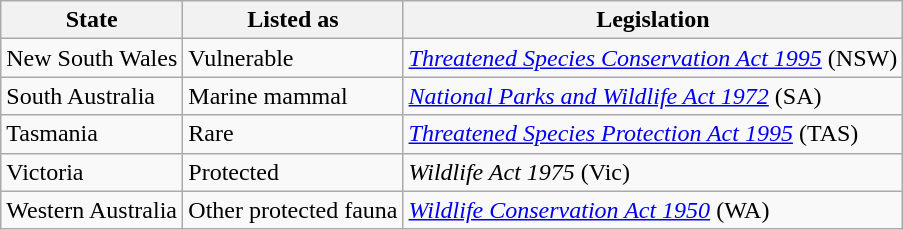<table class="wikitable sortable">
<tr>
<th>State</th>
<th>Listed as</th>
<th>Legislation</th>
</tr>
<tr>
<td>New South Wales</td>
<td>Vulnerable</td>
<td><em><a href='#'>Threatened Species Conservation Act 1995</a></em> (NSW)</td>
</tr>
<tr>
<td>South Australia</td>
<td>Marine mammal</td>
<td><em><a href='#'>National Parks and Wildlife Act 1972</a></em> (SA)</td>
</tr>
<tr>
<td>Tasmania</td>
<td>Rare</td>
<td><em><a href='#'>Threatened Species Protection Act 1995</a></em> (TAS)</td>
</tr>
<tr>
<td>Victoria</td>
<td>Protected</td>
<td><em>Wildlife Act 1975</em> (Vic)</td>
</tr>
<tr>
<td>Western Australia</td>
<td>Other protected fauna</td>
<td><em><a href='#'>Wildlife Conservation Act 1950</a></em> (WA)</td>
</tr>
</table>
